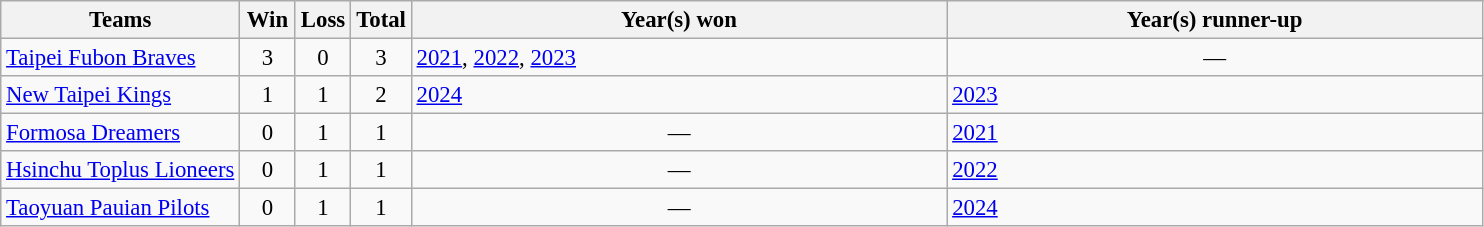<table class="wikitable sortable" style="text-align:center; font-size:95%">
<tr>
<th>Teams</th>
<th width="30">Win</th>
<th width="30">Loss</th>
<th>Total</th>
<th width="350">Year(s) won</th>
<th width="350">Year(s) runner-up</th>
</tr>
<tr>
<td style="text-align:left"><a href='#'>Taipei Fubon Braves</a></td>
<td>3</td>
<td>0</td>
<td>3</td>
<td style="text-align:left"><a href='#'>2021</a>, <a href='#'>2022</a>, <a href='#'>2023</a></td>
<td>—</td>
</tr>
<tr>
<td style="text-align:left"><a href='#'>New Taipei Kings</a></td>
<td>1</td>
<td>1</td>
<td>2</td>
<td style="text-align:left"><a href='#'>2024</a></td>
<td style="text-align:left"><a href='#'>2023</a></td>
</tr>
<tr>
<td style="text-align:left"><a href='#'>Formosa Dreamers</a></td>
<td>0</td>
<td>1</td>
<td>1</td>
<td>—</td>
<td style="text-align:left"><a href='#'>2021</a></td>
</tr>
<tr>
<td style="text-align:left"><a href='#'>Hsinchu Toplus Lioneers</a></td>
<td>0</td>
<td>1</td>
<td>1</td>
<td>—</td>
<td style="text-align:left"><a href='#'>2022</a></td>
</tr>
<tr>
<td style="text-align:left"><a href='#'>Taoyuan Pauian Pilots</a></td>
<td>0</td>
<td>1</td>
<td>1</td>
<td>—</td>
<td style="text-align:left"><a href='#'>2024</a></td>
</tr>
</table>
